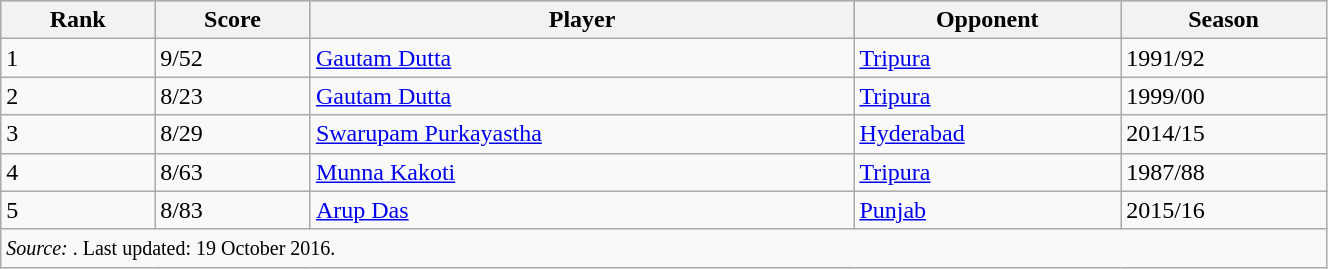<table class="wikitable" width=70%>
<tr bgcolor=#87cefa>
<th>Rank</th>
<th>Score</th>
<th>Player</th>
<th>Opponent</th>
<th>Season</th>
</tr>
<tr>
<td>1</td>
<td>9/52</td>
<td><a href='#'>Gautam Dutta</a></td>
<td><a href='#'>Tripura</a></td>
<td>1991/92</td>
</tr>
<tr>
<td>2</td>
<td>8/23</td>
<td><a href='#'>Gautam Dutta</a></td>
<td><a href='#'>Tripura</a></td>
<td>1999/00</td>
</tr>
<tr>
<td>3</td>
<td>8/29</td>
<td><a href='#'>Swarupam Purkayastha</a></td>
<td><a href='#'>Hyderabad</a></td>
<td>2014/15</td>
</tr>
<tr>
<td>4</td>
<td>8/63</td>
<td><a href='#'>Munna Kakoti</a></td>
<td><a href='#'>Tripura</a></td>
<td>1987/88</td>
</tr>
<tr>
<td>5</td>
<td>8/83</td>
<td><a href='#'>Arup Das</a></td>
<td><a href='#'>Punjab</a></td>
<td>2015/16</td>
</tr>
<tr>
<td colspan=5><small><em>Source: </em>. Last updated: 19 October 2016.</small></td>
</tr>
</table>
